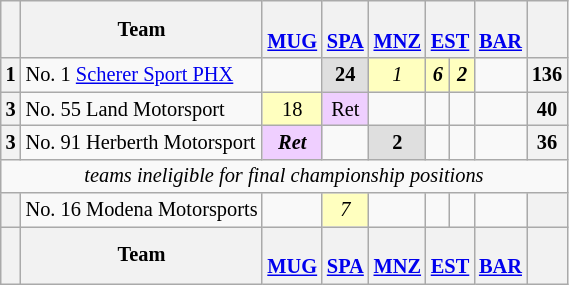<table align=left| class="wikitable" style="font-size: 85%; text-align: center;">
<tr valign="top">
<th valign=middle></th>
<th valign=middle>Team</th>
<th><br><a href='#'>MUG</a></th>
<th><br><a href='#'>SPA</a></th>
<th><br><a href='#'>MNZ</a></th>
<th colspan=2><br><a href='#'>EST</a></th>
<th><br><a href='#'>BAR</a></th>
<th valign=middle>  </th>
</tr>
<tr>
<th>1</th>
<td align=left> No. 1 <a href='#'>Scherer Sport PHX</a></td>
<td></td>
<td style="background:#DFDFDF;"><strong>24</strong></td>
<td style="background:#FFFFBF;"><em>1</em></td>
<td style="background:#FFFFBF;"><strong><em>6</em></strong></td>
<td style="background:#FFFFBF;"><strong><em>2</em></strong></td>
<td></td>
<th>136</th>
</tr>
<tr>
<th>3</th>
<td align=left> No. 55 Land Motorsport</td>
<td style="background:#FFFFBF;">18</td>
<td style="background:#EFCFFF;">Ret</td>
<td></td>
<td></td>
<td></td>
<td></td>
<th>40</th>
</tr>
<tr>
<th>3</th>
<td align=left> No. 91 Herberth Motorsport</td>
<td style="background:#EFCFFF;"><strong><em>Ret</em></strong></td>
<td></td>
<td style="background:#DFDFDF;"><strong>2</strong></td>
<td></td>
<td></td>
<td></td>
<th>36</th>
</tr>
<tr>
<td colspan="10"><em>teams ineligible for final championship positions</em></td>
</tr>
<tr>
<th></th>
<td align=left> No. 16 Modena Motorsports</td>
<td></td>
<td style="background:#FFFFBF;"><em>7</em></td>
<td></td>
<td></td>
<td></td>
<td></td>
<th></th>
</tr>
<tr>
<th valign=middle></th>
<th valign=middle>Team</th>
<th><br><a href='#'>MUG</a></th>
<th><br><a href='#'>SPA</a></th>
<th><br><a href='#'>MNZ</a></th>
<th colspan=2><br><a href='#'>EST</a></th>
<th><br><a href='#'>BAR</a></th>
<th valign=middle>  </th>
</tr>
</table>
